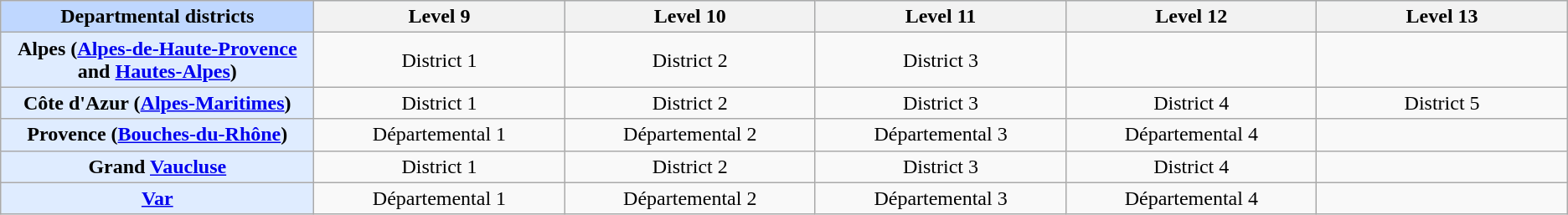<table class="wikitable" style="text-align: center;">
<tr style="background:#dfecff;">
<th width="20%" style="background:#bfd7ff;">Departmental districts</th>
<th width="16%">Level 9</th>
<th width="16%">Level 10</th>
<th width="16%">Level 11</th>
<th width="16%">Level 12</th>
<th width="16%">Level 13</th>
</tr>
<tr align="center">
<th style="background:#dfecff;">Alpes (<a href='#'>Alpes-de-Haute-Provence</a> and <a href='#'>Hautes-Alpes</a>)</th>
<td>District 1</td>
<td>District 2</td>
<td>District 3</td>
<td> </td>
<td> </td>
</tr>
<tr align="center">
<th style="background:#dfecff;">Côte d'Azur (<a href='#'>Alpes-Maritimes</a>)</th>
<td>District 1</td>
<td>District 2</td>
<td>District 3</td>
<td>District 4</td>
<td>District 5</td>
</tr>
<tr align="center">
<th style="background:#dfecff;">Provence (<a href='#'>Bouches-du-Rhône</a>)</th>
<td>Départemental 1</td>
<td>Départemental 2</td>
<td>Départemental 3</td>
<td>Départemental 4</td>
<td> </td>
</tr>
<tr align="center">
<th style="background:#dfecff;">Grand <a href='#'>Vaucluse</a></th>
<td>District 1</td>
<td>District 2</td>
<td>District 3</td>
<td>District 4</td>
<td> </td>
</tr>
<tr align="center">
<th style="background:#dfecff;"><a href='#'>Var</a></th>
<td>Départemental 1</td>
<td>Départemental 2</td>
<td>Départemental 3</td>
<td>Départemental 4</td>
<td> </td>
</tr>
</table>
